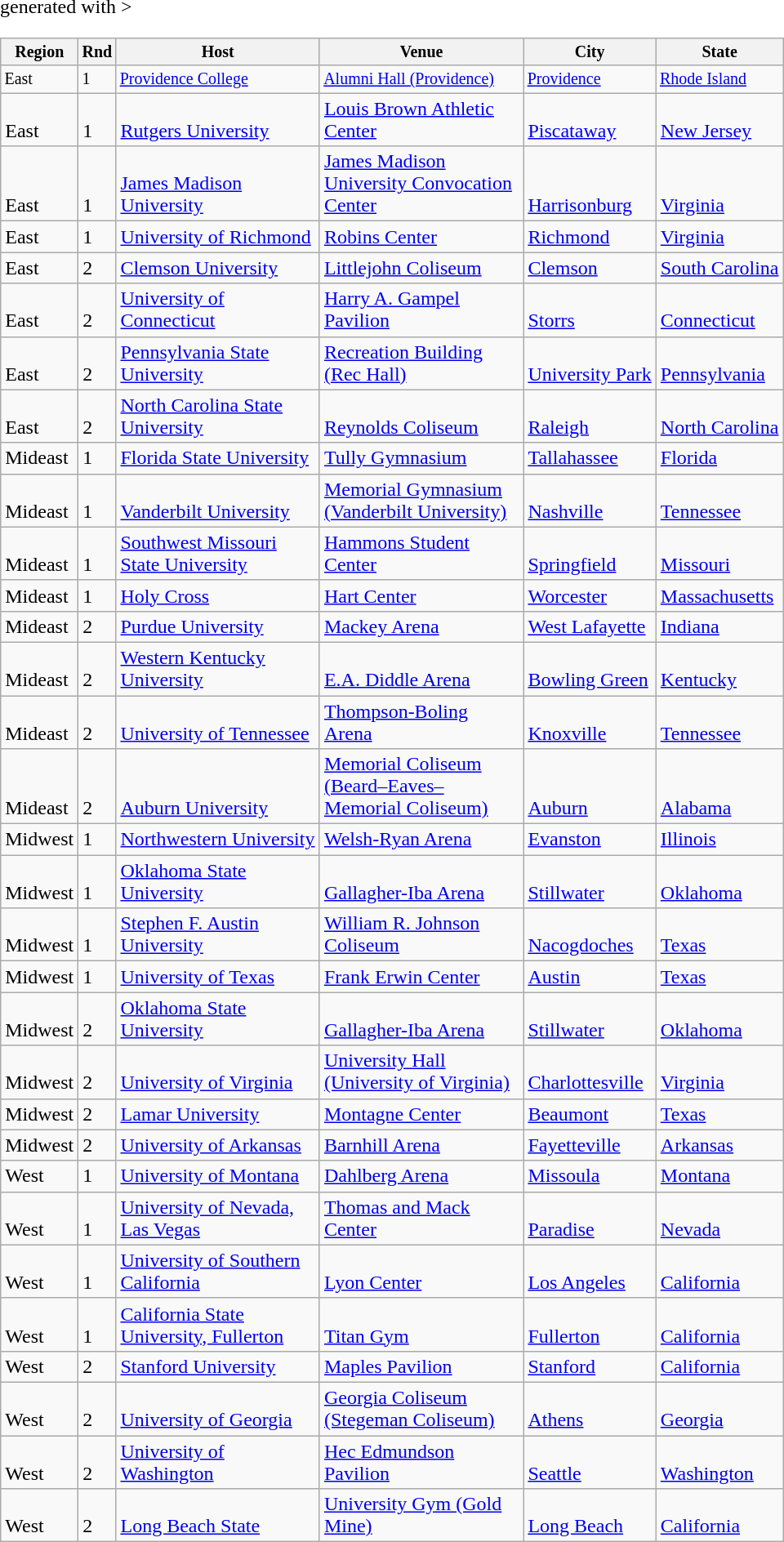<table class="wikitable sortable" <hiddentext>generated with  >
<tr style="font-size:10pt;font-weight:bold"  valign="bottom">
<th>Region</th>
<th>Rnd</th>
<th width="160">Host</th>
<th width="160">Venue</th>
<th>City</th>
<th>State</th>
</tr>
<tr style="font-size:10pt"  valign="bottom">
<td height="14">East</td>
<td>1</td>
<td><a href='#'>Providence College</a></td>
<td><a href='#'>Alumni Hall (Providence)</a></td>
<td><a href='#'>Providence</a></td>
<td><a href='#'>Rhode Island</a></td>
</tr>
<tr valign="bottom">
<td height="14">East</td>
<td>1</td>
<td><a href='#'>Rutgers University</a></td>
<td><a href='#'>Louis Brown Athletic Center</a></td>
<td><a href='#'>Piscataway</a></td>
<td><a href='#'>New Jersey</a></td>
</tr>
<tr valign="bottom">
<td height="14">East</td>
<td>1</td>
<td><a href='#'>James Madison University</a></td>
<td><a href='#'>James Madison University Convocation Center</a></td>
<td><a href='#'>Harrisonburg</a></td>
<td><a href='#'>Virginia</a></td>
</tr>
<tr valign="bottom">
<td height="14">East</td>
<td>1</td>
<td><a href='#'>University of Richmond</a></td>
<td><a href='#'>Robins Center</a></td>
<td><a href='#'>Richmond</a></td>
<td><a href='#'>Virginia</a></td>
</tr>
<tr valign="bottom">
<td height="14">East</td>
<td>2</td>
<td><a href='#'>Clemson University</a></td>
<td><a href='#'>Littlejohn Coliseum</a></td>
<td><a href='#'>Clemson</a></td>
<td><a href='#'>South Carolina</a></td>
</tr>
<tr valign="bottom">
<td height="14">East</td>
<td>2</td>
<td><a href='#'>University of Connecticut</a></td>
<td><a href='#'>Harry A. Gampel Pavilion</a></td>
<td><a href='#'>Storrs</a></td>
<td><a href='#'>Connecticut</a></td>
</tr>
<tr valign="bottom">
<td height="14">East</td>
<td>2</td>
<td><a href='#'>Pennsylvania State University</a></td>
<td><a href='#'>Recreation Building (Rec Hall)</a></td>
<td><a href='#'>University Park</a></td>
<td><a href='#'>Pennsylvania</a></td>
</tr>
<tr valign="bottom">
<td height="14">East</td>
<td>2</td>
<td><a href='#'>North Carolina State University</a></td>
<td><a href='#'>Reynolds Coliseum</a></td>
<td><a href='#'>Raleigh</a></td>
<td><a href='#'>North Carolina</a></td>
</tr>
<tr valign="bottom">
<td height="14">Mideast</td>
<td>1</td>
<td><a href='#'>Florida State University</a></td>
<td><a href='#'>Tully Gymnasium</a></td>
<td><a href='#'>Tallahassee</a></td>
<td><a href='#'>Florida</a></td>
</tr>
<tr valign="bottom">
<td height="14">Mideast</td>
<td>1</td>
<td><a href='#'>Vanderbilt University</a></td>
<td><a href='#'>Memorial Gymnasium (Vanderbilt University)</a></td>
<td><a href='#'>Nashville</a></td>
<td><a href='#'>Tennessee</a></td>
</tr>
<tr valign="bottom">
<td height="14">Mideast</td>
<td>1</td>
<td><a href='#'>Southwest Missouri State University</a></td>
<td><a href='#'>Hammons Student Center</a></td>
<td><a href='#'>Springfield</a></td>
<td><a href='#'>Missouri</a></td>
</tr>
<tr valign="bottom">
<td height="14">Mideast</td>
<td>1</td>
<td><a href='#'>Holy Cross</a></td>
<td><a href='#'>Hart Center</a></td>
<td><a href='#'>Worcester</a></td>
<td><a href='#'>Massachusetts</a></td>
</tr>
<tr valign="bottom">
<td height="14">Mideast</td>
<td>2</td>
<td><a href='#'>Purdue University</a></td>
<td><a href='#'>Mackey Arena</a></td>
<td><a href='#'>West Lafayette</a></td>
<td><a href='#'>Indiana</a></td>
</tr>
<tr valign="bottom">
<td height="14">Mideast</td>
<td>2</td>
<td><a href='#'>Western Kentucky University</a></td>
<td><a href='#'>E.A. Diddle Arena</a></td>
<td><a href='#'>Bowling Green</a></td>
<td><a href='#'>Kentucky</a></td>
</tr>
<tr valign="bottom">
<td height="14">Mideast</td>
<td>2</td>
<td><a href='#'>University of Tennessee</a></td>
<td><a href='#'>Thompson-Boling Arena</a></td>
<td><a href='#'>Knoxville</a></td>
<td><a href='#'>Tennessee</a></td>
</tr>
<tr valign="bottom">
<td height="14">Mideast</td>
<td>2</td>
<td><a href='#'>Auburn University</a></td>
<td><a href='#'>Memorial Coliseum (Beard–Eaves–Memorial Coliseum)</a></td>
<td><a href='#'>Auburn</a></td>
<td><a href='#'>Alabama</a></td>
</tr>
<tr valign="bottom">
<td height="14">Midwest</td>
<td>1</td>
<td><a href='#'>Northwestern University</a></td>
<td><a href='#'>Welsh-Ryan Arena</a></td>
<td><a href='#'>Evanston</a></td>
<td><a href='#'>Illinois</a></td>
</tr>
<tr valign="bottom">
<td height="14">Midwest</td>
<td>1</td>
<td><a href='#'>Oklahoma State University</a></td>
<td><a href='#'>Gallagher-Iba Arena</a></td>
<td><a href='#'>Stillwater</a></td>
<td><a href='#'>Oklahoma</a></td>
</tr>
<tr valign="bottom">
<td height="14">Midwest</td>
<td>1</td>
<td><a href='#'>Stephen F. Austin University</a></td>
<td><a href='#'>William R. Johnson Coliseum</a></td>
<td><a href='#'>Nacogdoches</a></td>
<td><a href='#'>Texas</a></td>
</tr>
<tr valign="bottom">
<td height="14">Midwest</td>
<td>1</td>
<td><a href='#'>University of Texas</a></td>
<td><a href='#'>Frank Erwin Center</a></td>
<td><a href='#'>Austin</a></td>
<td><a href='#'>Texas</a></td>
</tr>
<tr valign="bottom">
<td height="14">Midwest</td>
<td>2</td>
<td><a href='#'>Oklahoma State University</a></td>
<td><a href='#'>Gallagher-Iba Arena</a></td>
<td><a href='#'>Stillwater</a></td>
<td><a href='#'>Oklahoma</a></td>
</tr>
<tr valign="bottom">
<td height="14">Midwest</td>
<td>2</td>
<td><a href='#'>University of Virginia</a></td>
<td><a href='#'>University Hall (University of Virginia)</a></td>
<td><a href='#'>Charlottesville</a></td>
<td><a href='#'>Virginia</a></td>
</tr>
<tr valign="bottom">
<td height="14">Midwest</td>
<td>2</td>
<td><a href='#'>Lamar University</a></td>
<td><a href='#'>Montagne Center</a></td>
<td><a href='#'>Beaumont</a></td>
<td><a href='#'>Texas</a></td>
</tr>
<tr valign="bottom">
<td height="14">Midwest</td>
<td>2</td>
<td><a href='#'>University of Arkansas</a></td>
<td><a href='#'>Barnhill Arena</a></td>
<td><a href='#'>Fayetteville</a></td>
<td><a href='#'>Arkansas</a></td>
</tr>
<tr valign="bottom">
<td height="14">West</td>
<td>1</td>
<td><a href='#'>University of Montana</a></td>
<td><a href='#'>Dahlberg Arena</a></td>
<td><a href='#'>Missoula</a></td>
<td><a href='#'>Montana</a></td>
</tr>
<tr valign="bottom">
<td height="14">West</td>
<td>1</td>
<td><a href='#'>University of Nevada, Las Vegas</a></td>
<td><a href='#'>Thomas and Mack Center</a></td>
<td><a href='#'>Paradise</a></td>
<td><a href='#'>Nevada</a></td>
</tr>
<tr valign="bottom">
<td height="14">West</td>
<td>1</td>
<td><a href='#'>University of Southern California</a></td>
<td><a href='#'>Lyon Center</a></td>
<td><a href='#'>Los Angeles</a></td>
<td><a href='#'>California</a></td>
</tr>
<tr valign="bottom">
<td height="14">West</td>
<td>1</td>
<td><a href='#'>California State University, Fullerton</a></td>
<td><a href='#'>Titan Gym</a></td>
<td><a href='#'>Fullerton</a></td>
<td><a href='#'>California</a></td>
</tr>
<tr valign="bottom">
<td height="14">West</td>
<td>2</td>
<td><a href='#'>Stanford University</a></td>
<td><a href='#'>Maples Pavilion</a></td>
<td><a href='#'>Stanford</a></td>
<td><a href='#'>California</a></td>
</tr>
<tr valign="bottom">
<td height="14">West</td>
<td>2</td>
<td><a href='#'>University of Georgia</a></td>
<td><a href='#'>Georgia Coliseum (Stegeman Coliseum)</a></td>
<td><a href='#'>Athens</a></td>
<td><a href='#'>Georgia</a></td>
</tr>
<tr valign="bottom">
<td height="14">West</td>
<td>2</td>
<td><a href='#'>University of Washington</a></td>
<td><a href='#'>Hec Edmundson Pavilion</a></td>
<td><a href='#'>Seattle</a></td>
<td><a href='#'>Washington</a></td>
</tr>
<tr valign="bottom">
<td height="14">West</td>
<td>2</td>
<td><a href='#'>Long Beach State</a></td>
<td><a href='#'>University Gym (Gold Mine)</a></td>
<td><a href='#'>Long Beach</a></td>
<td><a href='#'>California</a></td>
</tr>
</table>
